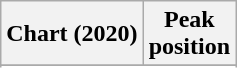<table class="wikitable sortable plainrowheaders" style="text-align:center">
<tr>
<th scope="col">Chart (2020)</th>
<th scope="col">Peak<br>position</th>
</tr>
<tr>
</tr>
<tr>
</tr>
<tr>
</tr>
<tr>
</tr>
</table>
